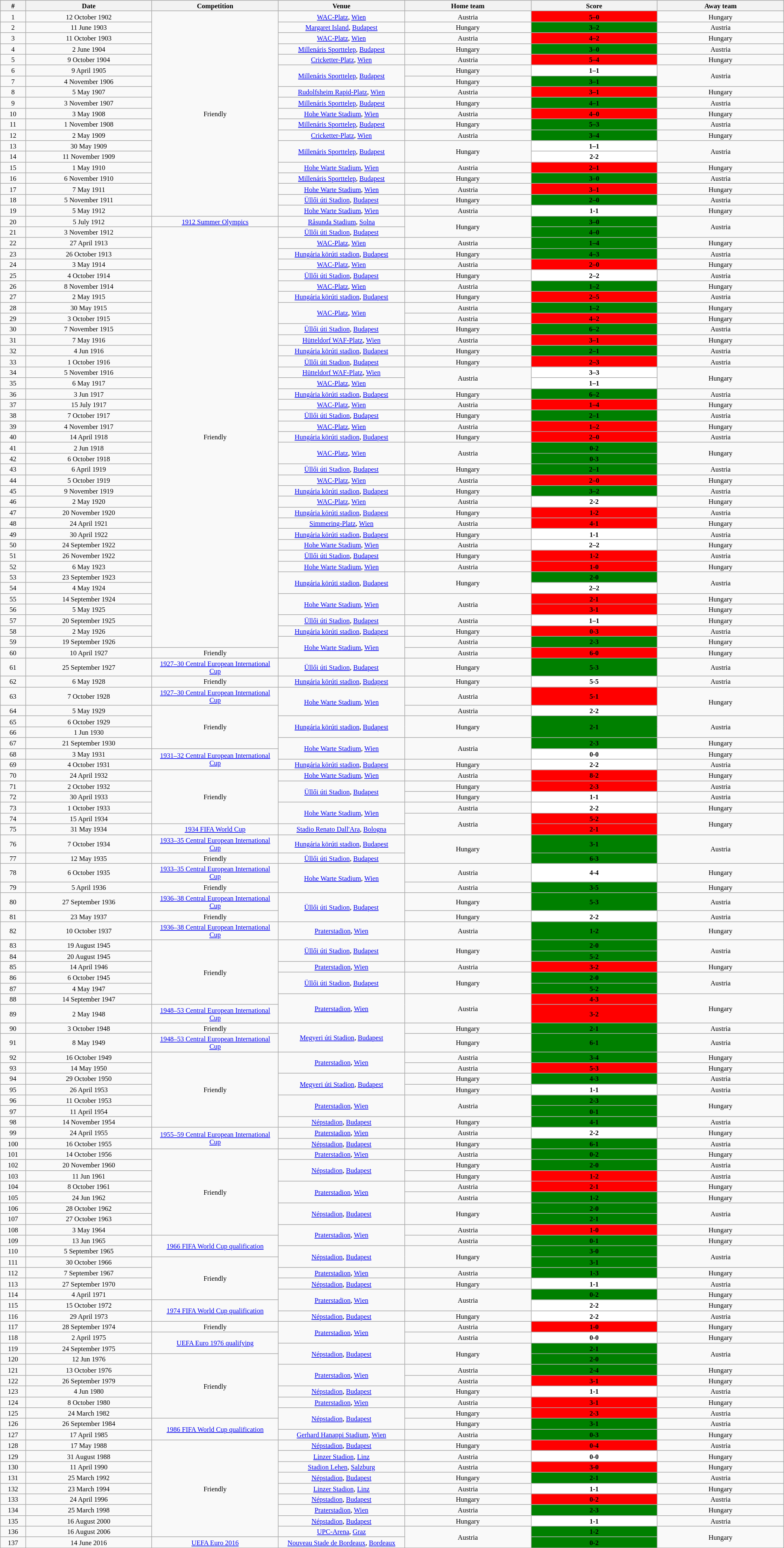<table class="wikitable" style="text-align:center; width:100%; margin:0 left; font-size: 11px">
<tr>
<th width=2%>#</th>
<th class="unsortable" width=10%>Date</th>
<th width=10%>Competition</th>
<th width=10%>Venue</th>
<th width=10%>Home team</th>
<th width=10%>Score</th>
<th width=10%>Away team</th>
</tr>
<tr style="text-align:center;">
<td align=center>1</td>
<td>12 October 1902</td>
<td rowspan="19">Friendly</td>
<td><a href='#'>WAC-Platz</a>, <a href='#'>Wien</a></td>
<td>Austria</td>
<td bgcolor=red align=center><strong><span>5–0</span></strong></td>
<td>Hungary</td>
</tr>
<tr style="text-align:center;">
<td align=center>2</td>
<td>11 June 1903</td>
<td><a href='#'>Margaret Island</a>, <a href='#'>Budapest</a></td>
<td>Hungary</td>
<td bgcolor=green align=center><strong><span>3–2</span></strong></td>
<td>Austria</td>
</tr>
<tr style="text-align:center;">
<td align=center>3</td>
<td>11 October 1903</td>
<td><a href='#'>WAC-Platz</a>, <a href='#'>Wien</a></td>
<td>Austria</td>
<td bgcolor=red align=center><strong><span>4–2</span></strong></td>
<td>Hungary</td>
</tr>
<tr style="text-align:center;">
<td align=center>4</td>
<td>2 June 1904</td>
<td><a href='#'>Millenáris Sporttelep</a>, <a href='#'>Budapest</a></td>
<td>Hungary</td>
<td bgcolor=green align=center><strong><span>3–0</span></strong></td>
<td>Austria</td>
</tr>
<tr style="text-align:center;">
<td align=center>5</td>
<td>9 October 1904</td>
<td><a href='#'>Cricketter-Platz</a>, <a href='#'>Wien</a></td>
<td>Austria</td>
<td bgcolor=red align=center><strong><span>5–4</span></strong></td>
<td>Hungary</td>
</tr>
<tr style="text-align:center;">
<td align=center>6</td>
<td>9 April 1905</td>
<td rowspan="2"><a href='#'>Millenáris Sporttelep</a>, <a href='#'>Budapest</a></td>
<td>Hungary</td>
<td bgcolor=white align=center><strong>1–1</strong></td>
<td rowspan="2">Austria</td>
</tr>
<tr style="text-align:center;">
<td align=center>7</td>
<td>4 November 1906</td>
<td>Hungary</td>
<td bgcolor=Green align=center><strong><span>3–1</span></strong></td>
</tr>
<tr style="text-align:center;">
<td align=center>8</td>
<td>5 May 1907</td>
<td><a href='#'>Rudolfsheim Rapid-Platz</a>, <a href='#'>Wien</a></td>
<td>Austria</td>
<td bgcolor=red align=center><strong><span>3–1</span></strong></td>
<td>Hungary</td>
</tr>
<tr style="text-align:center;">
<td align=center>9</td>
<td>3 November 1907</td>
<td><a href='#'>Millenáris Sporttelep</a>, <a href='#'>Budapest</a></td>
<td>Hungary</td>
<td bgcolor=green align=center><strong><span>4–1</span></strong></td>
<td>Austria</td>
</tr>
<tr style="text-align:center;">
<td align=center>10</td>
<td>3 May 1908</td>
<td><a href='#'>Hohe Warte Stadium</a>, <a href='#'>Wien</a></td>
<td>Austria</td>
<td bgcolor=red align=center><strong><span>4–0</span></strong></td>
<td>Hungary</td>
</tr>
<tr style="text-align:center;">
<td align=center>11</td>
<td>1 November 1908</td>
<td><a href='#'>Millenáris Sporttelep</a>, <a href='#'>Budapest</a></td>
<td>Hungary</td>
<td bgcolor=green align=center><strong><span>5–3</span></strong></td>
<td>Austria</td>
</tr>
<tr style="text-align:center;">
<td align=center>12</td>
<td>2 May 1909</td>
<td><a href='#'>Cricketter-Platz</a>, <a href='#'>Wien</a></td>
<td>Austria</td>
<td bgcolor=green align=center><strong><span>3–4</span></strong></td>
<td>Hungary</td>
</tr>
<tr style="text-align:center;">
<td align=center>13</td>
<td>30 May 1909</td>
<td rowspan="2"><a href='#'>Millenáris Sporttelep</a>, <a href='#'>Budapest</a></td>
<td rowspan="2">Hungary</td>
<td bgcolor=white align=center><strong>1–1</strong></td>
<td rowspan="2">Austria</td>
</tr>
<tr style="text-align:center;">
<td align=center>14</td>
<td>11 November 1909</td>
<td bgcolor=white align=center><strong>2-2</strong></td>
</tr>
<tr style="text-align:center;">
<td align=center>15</td>
<td>1 May 1910</td>
<td><a href='#'>Hohe Warte Stadium</a>, <a href='#'>Wien</a></td>
<td>Austria</td>
<td bgcolor=red align=center><strong><span>2–1</span></strong></td>
<td>Hungary</td>
</tr>
<tr style="text-align:center;">
<td align=center>16</td>
<td>6 November 1910</td>
<td><a href='#'>Millenáris Sporttelep</a>, <a href='#'>Budapest</a></td>
<td>Hungary</td>
<td bgcolor=green align=center><strong><span>3–0</span></strong></td>
<td>Austria</td>
</tr>
<tr style="text-align:center;">
<td align=center>17</td>
<td>7 May 1911</td>
<td><a href='#'>Hohe Warte Stadium</a>, <a href='#'>Wien</a></td>
<td>Austria</td>
<td bgcolor=Red align=center><strong><span>3–1</span></strong></td>
<td>Hungary</td>
</tr>
<tr style="text-align:center;">
<td align=center>18</td>
<td>5 November 1911</td>
<td><a href='#'>Üllői úti Stadion</a>, <a href='#'>Budapest</a></td>
<td>Hungary</td>
<td bgcolor=green align=center><strong><span>2–0</span></strong></td>
<td>Austria</td>
</tr>
<tr style="text-align:center;">
<td align=center>19</td>
<td>5 May 1912</td>
<td><a href='#'>Hohe Warte Stadium</a>, <a href='#'>Wien</a></td>
<td>Austria</td>
<td bgcolor=white align=center><strong>1-1</strong></td>
<td>Hungary</td>
</tr>
<tr style="text-align:center;">
<td align=center>20</td>
<td>5 July 1912</td>
<td><a href='#'>1912 Summer Olympics</a></td>
<td><a href='#'>Råsunda Stadium</a>, <a href='#'>Solna</a></td>
<td rowspan="2">Hungary</td>
<td bgcolor=green align=center><strong><span>3–0</span></strong></td>
<td rowspan="2">Austria</td>
</tr>
<tr style="text-align:center;">
<td align=center>21</td>
<td>3 November 1912</td>
<td rowspan="39">Friendly</td>
<td><a href='#'>Üllői úti Stadion</a>, <a href='#'>Budapest</a></td>
<td bgcolor=green align=center><strong><span>4–0</span></strong></td>
</tr>
<tr style="text-align:center;">
<td align=center>22</td>
<td>27 April 1913</td>
<td><a href='#'>WAC-Platz</a>, <a href='#'>Wien</a></td>
<td>Austria</td>
<td bgcolor=green align=center><strong><span>1–4</span></strong></td>
<td>Hungary</td>
</tr>
<tr style="text-align:center;">
<td align=center>23</td>
<td>26 October 1913</td>
<td><a href='#'>Hungária körúti stadion</a>, <a href='#'>Budapest</a></td>
<td>Hungary</td>
<td bgcolor=green align=center><strong><span>4–3</span></strong></td>
<td>Austria</td>
</tr>
<tr style="text-align:center;">
<td align=center>24</td>
<td>3 May 1914</td>
<td><a href='#'>WAC-Platz</a>, <a href='#'>Wien</a></td>
<td>Austria</td>
<td bgcolor=red align=center><strong><span>2–0</span></strong></td>
<td>Hungary</td>
</tr>
<tr style="text-align:center;">
<td align=center>25</td>
<td>4 October 1914</td>
<td><a href='#'>Üllői úti Stadion</a>, <a href='#'>Budapest</a></td>
<td>Hungary</td>
<td bgcolor=white align=center><strong>2–2</strong></td>
<td>Austria</td>
</tr>
<tr style="text-align:center;">
<td align=center>26</td>
<td>8 November 1914</td>
<td><a href='#'>WAC-Platz</a>, <a href='#'>Wien</a></td>
<td>Austria</td>
<td bgcolor=green align=center><strong><span>1–2</span></strong></td>
<td>Hungary</td>
</tr>
<tr style="text-align:center;">
<td align=center>27</td>
<td>2 May 1915</td>
<td><a href='#'>Hungária körúti stadion</a>, <a href='#'>Budapest</a></td>
<td>Hungary</td>
<td bgcolor=red align=center><strong><span>2–5</span></strong></td>
<td>Austria</td>
</tr>
<tr style="text-align:center;">
<td align=center>28</td>
<td>30 May 1915</td>
<td rowspan="2"><a href='#'>WAC-Platz</a>, <a href='#'>Wien</a></td>
<td>Austria</td>
<td bgcolor=green align=center><strong><span>1–2</span></strong></td>
<td>Hungary</td>
</tr>
<tr style="text-align:center;">
<td align=center>29</td>
<td>3 October 1915</td>
<td>Austria</td>
<td bgcolor=red align=center><strong><span>4–2</span></strong></td>
<td>Hungary</td>
</tr>
<tr style="text-align:center;">
<td align=center>30</td>
<td>7 November 1915</td>
<td><a href='#'>Üllői úti Stadion</a>, <a href='#'>Budapest</a></td>
<td>Hungary</td>
<td bgcolor=green align=center><strong><span>6–2</span></strong></td>
<td>Austria</td>
</tr>
<tr style="text-align:center;">
<td align=center>31</td>
<td>7 May 1916</td>
<td><a href='#'>Hütteldorf WAF-Platz</a>, <a href='#'>Wien</a></td>
<td>Austria</td>
<td bgcolor=red align=center><strong><span>3–1</span></strong></td>
<td>Hungary</td>
</tr>
<tr style="text-align:center;">
<td align=center>32</td>
<td>4 Jun 1916</td>
<td><a href='#'>Hungária körúti stadion</a>, <a href='#'>Budapest</a></td>
<td>Hungary</td>
<td bgcolor=green align=center><strong><span>2–1</span></strong></td>
<td>Austria</td>
</tr>
<tr style="text-align:center;">
<td align=center>33</td>
<td>1 October 1916</td>
<td><a href='#'>Üllői úti Stadion</a>, <a href='#'>Budapest</a></td>
<td>Hungary</td>
<td bgcolor=red align=center><strong><span>2–3</span></strong></td>
<td>Austria</td>
</tr>
<tr style="text-align:center;">
<td align=center>34</td>
<td>5 November 1916</td>
<td><a href='#'>Hütteldorf WAF-Platz</a>, <a href='#'>Wien</a></td>
<td rowspan="2">Austria</td>
<td bgcolor=white align=center><strong>3–3</strong></td>
<td rowspan="2">Hungary</td>
</tr>
<tr style="text-align:center;">
<td align=center>35</td>
<td>6 May 1917</td>
<td><a href='#'>WAC-Platz</a>, <a href='#'>Wien</a></td>
<td bgcolor=white align=center><strong>1–1</strong></td>
</tr>
<tr style="text-align:center;">
<td align=center>36</td>
<td>3 Jun 1917</td>
<td><a href='#'>Hungária körúti stadion</a>, <a href='#'>Budapest</a></td>
<td>Hungary</td>
<td bgcolor=green align=center><strong><span>6–2</span></strong></td>
<td>Austria</td>
</tr>
<tr style="text-align:center;">
<td align=center>37</td>
<td>15 July 1917</td>
<td><a href='#'>WAC-Platz</a>, <a href='#'>Wien</a></td>
<td>Austria</td>
<td bgcolor=Red align=center><strong><span>1–4</span></strong></td>
<td>Hungary</td>
</tr>
<tr style="text-align:center;">
<td align=center>38</td>
<td>7 October 1917</td>
<td><a href='#'>Üllői úti Stadion</a>, <a href='#'>Budapest</a></td>
<td>Hungary</td>
<td bgcolor=green align=center><strong><span>2–1</span></strong></td>
<td>Austria</td>
</tr>
<tr style="text-align:center;">
<td align=center>39</td>
<td>4 November 1917</td>
<td><a href='#'>WAC-Platz</a>, <a href='#'>Wien</a></td>
<td>Austria</td>
<td bgcolor=Red align=center><strong><span>1–2</span></strong></td>
<td>Hungary</td>
</tr>
<tr style="text-align:center;">
<td align=center>40</td>
<td>14 April 1918</td>
<td><a href='#'>Hungária körúti stadion</a>, <a href='#'>Budapest</a></td>
<td>Hungary</td>
<td bgcolor=Red align=center><strong><span>2–0</span></strong></td>
<td>Austria</td>
</tr>
<tr style="text-align:center;">
<td align=center>41</td>
<td>2 Jun 1918</td>
<td rowspan="2"><a href='#'>WAC-Platz</a>, <a href='#'>Wien</a></td>
<td rowspan="2">Austria</td>
<td bgcolor=green align=center><strong><span>0-2</span></strong></td>
<td rowspan="2">Hungary</td>
</tr>
<tr style="text-align:center;">
<td align=center>42</td>
<td>6 October 1918</td>
<td bgcolor=green align=center><strong><span>0-3</span></strong></td>
</tr>
<tr style="text-align:center;">
<td align=center>43</td>
<td>6 April 1919</td>
<td><a href='#'>Üllői úti Stadion</a>, <a href='#'>Budapest</a></td>
<td>Hungary</td>
<td bgcolor=green align=center><strong><span>2–1</span></strong></td>
<td>Austria</td>
</tr>
<tr style="text-align:center;">
<td align=center>44</td>
<td>5 October 1919</td>
<td><a href='#'>WAC-Platz</a>, <a href='#'>Wien</a></td>
<td>Austria</td>
<td bgcolor=red align=center><strong><span>2–0</span></strong></td>
<td>Hungary</td>
</tr>
<tr style="text-align:center;">
<td align=center>45</td>
<td>9 November 1919</td>
<td><a href='#'>Hungária körúti stadion</a>, <a href='#'>Budapest</a></td>
<td>Hungary</td>
<td bgcolor=green align=center><strong><span>3–2</span></strong></td>
<td>Austria</td>
</tr>
<tr style="text-align:center;">
<td align=center>46</td>
<td>2 May 1920</td>
<td><a href='#'>WAC-Platz</a>, <a href='#'>Wien</a></td>
<td>Austria</td>
<td bgcolor=white align=center><strong>2-2</strong></td>
<td>Hungary</td>
</tr>
<tr style="text-align:center;">
<td align=center>47</td>
<td>20 November 1920</td>
<td><a href='#'>Hungária körúti stadion</a>, <a href='#'>Budapest</a></td>
<td>Hungary</td>
<td bgcolor=red align=center><strong><span>1-2</span></strong></td>
<td>Austria</td>
</tr>
<tr style="text-align:center;">
<td align=center>48</td>
<td>24 April 1921</td>
<td><a href='#'>Simmering-Platz</a>, <a href='#'>Wien</a></td>
<td>Austria</td>
<td bgcolor=red align=center><strong><span>4-1</span></strong></td>
<td>Hungary</td>
</tr>
<tr style="text-align:center;">
<td align=center>49</td>
<td>30 April 1922</td>
<td><a href='#'>Hungária körúti stadion</a>, <a href='#'>Budapest</a></td>
<td>Hungary</td>
<td bgcolor=white align=center><strong>1-1</strong></td>
<td>Austria</td>
</tr>
<tr style="text-align:center;">
<td align=center>50</td>
<td>24 September 1922</td>
<td><a href='#'>Hohe Warte Stadium</a>, <a href='#'>Wien</a></td>
<td>Austria</td>
<td bgcolor=white align=center><strong>2–2</strong></td>
<td>Hungary</td>
</tr>
<tr style="text-align:center;">
<td align=center>51</td>
<td>26 November 1922</td>
<td><a href='#'>Üllői úti Stadion</a>, <a href='#'>Budapest</a></td>
<td>Hungary</td>
<td bgcolor=red align=center><strong><span>1-2</span></strong></td>
<td>Austria</td>
</tr>
<tr style="text-align:center;">
<td align=center>52</td>
<td>6 May 1923</td>
<td><a href='#'>Hohe Warte Stadium</a>, <a href='#'>Wien</a></td>
<td>Austria</td>
<td bgcolor=red align=center><strong><span>1-0</span></strong></td>
<td>Hungary</td>
</tr>
<tr style="text-align:center;">
<td align=center>53</td>
<td>23 September 1923</td>
<td rowspan="2"><a href='#'>Hungária körúti stadion</a>, <a href='#'>Budapest</a></td>
<td rowspan="2">Hungary</td>
<td bgcolor=green align=center><strong><span>2-0</span></strong></td>
<td rowspan="2">Austria</td>
</tr>
<tr style="text-align:center;">
<td align=center>54</td>
<td>4 May 1924</td>
<td bgcolor=white align=center><strong>2–2</strong></td>
</tr>
<tr style="text-align:center;">
<td align=center>55</td>
<td>14 September 1924</td>
<td rowspan="2"><a href='#'>Hohe Warte Stadium</a>, <a href='#'>Wien</a></td>
<td rowspan="2">Austria</td>
<td bgcolor=red align=center><strong><span>2-1</span></strong></td>
<td>Hungary</td>
</tr>
<tr style="text-align:center;">
<td align=center>56</td>
<td>5 May 1925</td>
<td bgcolor=red align=center><strong><span>3-1</span></strong></td>
<td>Hungary</td>
</tr>
<tr style="text-align:center;">
<td align=center>57</td>
<td>20 September 1925</td>
<td><a href='#'>Üllői úti Stadion</a>, <a href='#'>Budapest</a></td>
<td>Austria</td>
<td bgcolor=white align=center><strong>1–1</strong></td>
<td>Hungary</td>
</tr>
<tr style="text-align:center;">
<td align=center>58</td>
<td>2 May 1926</td>
<td><a href='#'>Hungária körúti stadion</a>, <a href='#'>Budapest</a></td>
<td>Hungary</td>
<td bgcolor=red align=center><strong><span>0-3</span></strong></td>
<td>Austria</td>
</tr>
<tr style="text-align:center;">
<td align=center>59</td>
<td>19 September 1926</td>
<td rowspan="2"><a href='#'>Hohe Warte Stadium</a>, <a href='#'>Wien</a></td>
<td>Austria</td>
<td bgcolor=green align=center><strong><span>2-3</span></strong></td>
<td>Hungary</td>
</tr>
<tr style="text-align:center;">
<td align=center>60</td>
<td>10 April 1927</td>
<td>Friendly</td>
<td>Austria</td>
<td bgcolor=red align=center><strong><span>6-0</span></strong></td>
<td>Hungary</td>
</tr>
<tr style="text-align:center;">
<td align=center>61</td>
<td>25 September 1927</td>
<td><a href='#'>1927–30 Central European International Cup</a></td>
<td><a href='#'>Üllői úti Stadion</a>, <a href='#'>Budapest</a></td>
<td>Hungary</td>
<td bgcolor=green align=center><strong><span>5-3</span></strong></td>
<td>Austria</td>
</tr>
<tr style="text-align:center;">
<td align=center>62</td>
<td>6 May 1928</td>
<td>Friendly</td>
<td><a href='#'>Hungária körúti stadion</a>, <a href='#'>Budapest</a></td>
<td>Hungary</td>
<td bgcolor=white align=center><strong>5-5</strong></td>
<td>Austria</td>
</tr>
<tr style="text-align:center;">
<td align=center>63</td>
<td>7 October 1928</td>
<td><a href='#'>1927–30 Central European International Cup</a></td>
<td rowspan="2"><a href='#'>Hohe Warte Stadium</a>, <a href='#'>Wien</a></td>
<td>Austria</td>
<td bgcolor=red align=center><strong><span>5-1</span></strong></td>
<td rowspan="2">Hungary</td>
</tr>
<tr style="text-align:center;">
<td align=center>64</td>
<td>5 May 1929</td>
<td rowspan="4">Friendly</td>
<td>Austria</td>
<td bgcolor=white align=center><strong>2-2</strong></td>
</tr>
<tr style="text-align:center;">
<td align=center>65</td>
<td>6 October 1929</td>
<td rowspan="2"><a href='#'>Hungária körúti stadion</a>, <a href='#'>Budapest</a></td>
<td rowspan="2">Hungary</td>
<td rowspan="2" bgcolor="green" align="center"><strong><span>2-1</span></strong></td>
<td rowspan="2">Austria</td>
</tr>
<tr style="text-align:center;">
<td align=center>66</td>
<td>1 Jun 1930</td>
</tr>
<tr style="text-align:center;">
<td align=center>67</td>
<td>21 September 1930</td>
<td rowspan="2"><a href='#'>Hohe Warte Stadium</a>, <a href='#'>Wien</a></td>
<td rowspan="2">Austria</td>
<td bgcolor=green align=center><strong><span>2-3</span></strong></td>
<td>Hungary</td>
</tr>
<tr style="text-align:center;">
<td align=center>68</td>
<td>3 May 1931</td>
<td rowspan="2"><a href='#'>1931–32 Central European International Cup</a></td>
<td bgcolor=white align=center><strong>0-0</strong></td>
<td>Hungary</td>
</tr>
<tr style="text-align:center;">
<td align=center>69</td>
<td>4 October 1931</td>
<td><a href='#'>Hungária körúti stadion</a>, <a href='#'>Budapest</a></td>
<td>Hungary</td>
<td bgcolor=white align=center><strong>2-2</strong></td>
<td>Austria</td>
</tr>
<tr style="text-align:center;">
<td align=center>70</td>
<td>24 April 1932</td>
<td rowspan="5">Friendly</td>
<td><a href='#'>Hohe Warte Stadium</a>, <a href='#'>Wien</a></td>
<td>Austria</td>
<td bgcolor=red align=center><strong><span>8-2</span></strong></td>
<td>Hungary</td>
</tr>
<tr style="text-align:center;">
<td align=center>71</td>
<td>2 October 1932</td>
<td rowspan="2"><a href='#'>Üllői úti Stadion</a>, <a href='#'>Budapest</a></td>
<td>Hungary</td>
<td bgcolor=red align=center><strong><span>2-3</span></strong></td>
<td>Austria</td>
</tr>
<tr style="text-align:center;">
<td align=center>72</td>
<td>30 April 1933</td>
<td>Hungary</td>
<td bgcolor=white align=center><strong>1-1</strong></td>
<td>Austria</td>
</tr>
<tr style="text-align:center;">
<td align=center>73</td>
<td>1 October 1933</td>
<td rowspan="2"><a href='#'>Hohe Warte Stadium</a>, <a href='#'>Wien</a></td>
<td>Austria</td>
<td bgcolor=white align=center><strong>2-2</strong></td>
<td>Hungary</td>
</tr>
<tr style="text-align:center;">
<td align=center>74</td>
<td>15 April 1934</td>
<td rowspan="2">Austria</td>
<td bgcolor=red align=center><strong><span>5-2</span></strong></td>
<td rowspan="2">Hungary</td>
</tr>
<tr style="text-align:center;">
<td align=center>75</td>
<td>31 May 1934</td>
<td><a href='#'>1934 FIFA World Cup</a></td>
<td><a href='#'>Stadio Renato Dall'Ara</a>, <a href='#'>Bologna</a></td>
<td bgcolor=red align=center><strong><span>2-1</span></strong></td>
</tr>
<tr style="text-align:center;">
<td align=center>76</td>
<td>7 October 1934</td>
<td><a href='#'>1933–35 Central European International Cup</a></td>
<td><a href='#'>Hungária körúti stadion</a>, <a href='#'>Budapest</a></td>
<td rowspan="2">Hungary</td>
<td bgcolor=green align=center><strong><span>3-1</span></strong></td>
<td rowspan="2">Austria</td>
</tr>
<tr style="text-align:center;">
<td align=center>77</td>
<td>12 May 1935</td>
<td>Friendly</td>
<td><a href='#'>Üllői úti Stadion</a>, <a href='#'>Budapest</a></td>
<td bgcolor=green align=center><strong><span>6-3</span></strong></td>
</tr>
<tr style="text-align:center;">
<td align=center>78</td>
<td>6 October 1935</td>
<td><a href='#'>1933–35 Central European International Cup</a></td>
<td rowspan="2"><a href='#'>Hohe Warte Stadium</a>, <a href='#'>Wien</a></td>
<td>Austria</td>
<td bgcolor=white align=center><strong>4-4</strong></td>
<td>Hungary</td>
</tr>
<tr style="text-align:center;">
<td align=center>79</td>
<td>5 April 1936</td>
<td>Friendly</td>
<td>Austria</td>
<td bgcolor=green align=center><strong><span>3-5</span></strong></td>
<td>Hungary</td>
</tr>
<tr style="text-align:center;">
<td align=center>80</td>
<td>27 September 1936</td>
<td><a href='#'>1936–38 Central European International Cup</a></td>
<td rowspan="2"><a href='#'>Üllői úti Stadion</a>, <a href='#'>Budapest</a></td>
<td>Hungary</td>
<td bgcolor=green align=center><strong><span>5-3</span></strong></td>
<td>Austria</td>
</tr>
<tr style="text-align:center;">
<td align=center>81</td>
<td>23 May 1937</td>
<td>Friendly</td>
<td>Hungary</td>
<td bgcolor=white align=center><strong>2-2</strong></td>
<td>Austria</td>
</tr>
<tr style="text-align:center;">
<td align=center>82</td>
<td>10 October 1937</td>
<td><a href='#'>1936–38 Central European International Cup</a></td>
<td><a href='#'>Praterstadion</a>, <a href='#'>Wien</a></td>
<td>Austria</td>
<td bgcolor=green align=center><strong><span>1-2</span></strong></td>
<td>Hungary</td>
</tr>
<tr style="text-align:center;">
<td align=center>83</td>
<td>19 August 1945</td>
<td rowspan="6">Friendly</td>
<td rowspan="2"><a href='#'>Üllői úti Stadion</a>, <a href='#'>Budapest</a></td>
<td rowspan="2">Hungary</td>
<td bgcolor=green align=center><strong><span>2-0</span></strong></td>
<td rowspan="2">Austria</td>
</tr>
<tr style="text-align:center;">
<td align=center>84</td>
<td>20 August 1945</td>
<td bgcolor=green align=center><strong><span>5-2</span></strong></td>
</tr>
<tr style="text-align:center;">
<td align=center>85</td>
<td>14 April 1946</td>
<td><a href='#'>Praterstadion</a>, <a href='#'>Wien</a></td>
<td>Austria</td>
<td bgcolor=red align=center><strong><span>3-2</span></strong></td>
<td>Hungary</td>
</tr>
<tr style="text-align:center;">
<td align=center>86</td>
<td>6 October 1945</td>
<td rowspan="2"><a href='#'>Üllői úti Stadion</a>, <a href='#'>Budapest</a></td>
<td rowspan="2">Hungary</td>
<td bgcolor=green align=center><strong><span>2-0</span></strong></td>
<td rowspan="2">Austria</td>
</tr>
<tr style="text-align:center;">
<td align=center>87</td>
<td>4 May 1947</td>
<td bgcolor=green align=center><strong><span>5-2</span></strong></td>
</tr>
<tr style="text-align:center;">
<td align=center>88</td>
<td>14 September 1947</td>
<td rowspan="2"><a href='#'>Praterstadion</a>, <a href='#'>Wien</a></td>
<td rowspan="2">Austria</td>
<td bgcolor=red align=center><strong><span>4-3</span></strong></td>
<td rowspan="2">Hungary</td>
</tr>
<tr style="text-align:center;">
<td align=center>89</td>
<td>2 May 1948</td>
<td><a href='#'>1948–53 Central European International Cup</a></td>
<td bgcolor=red align=center><strong><span>3-2</span></strong></td>
</tr>
<tr style="text-align:center;">
<td align=center>90</td>
<td>3 October 1948</td>
<td>Friendly</td>
<td rowspan="2"><a href='#'>Megyeri úti Stadion</a>, <a href='#'>Budapest</a></td>
<td>Hungary</td>
<td bgcolor=green align=center><strong><span>2-1</span></strong></td>
<td>Austria</td>
</tr>
<tr style="text-align:center;">
<td align=center>91</td>
<td>8 May 1949</td>
<td><a href='#'>1948–53 Central European International Cup</a></td>
<td>Hungary</td>
<td bgcolor=green align=center><strong><span>6-1</span></strong></td>
<td>Austria</td>
</tr>
<tr style="text-align:center;">
<td align=center>92</td>
<td>16 October 1949</td>
<td rowspan="7">Friendly</td>
<td rowspan="2"><a href='#'>Praterstadion</a>, <a href='#'>Wien</a></td>
<td>Austria</td>
<td bgcolor=green align=center><strong><span>3-4</span></strong></td>
<td>Hungary</td>
</tr>
<tr style="text-align:center;">
<td align=center>93</td>
<td>14 May 1950</td>
<td>Austria</td>
<td bgcolor=red align=center><strong><span>5-3</span></strong></td>
<td>Hungary</td>
</tr>
<tr style="text-align:center;">
<td align=center>94</td>
<td>29 October 1950</td>
<td rowspan="2"><a href='#'>Megyeri úti Stadion</a>, <a href='#'>Budapest</a></td>
<td>Hungary</td>
<td bgcolor=green align=center><strong><span>4-3</span></strong></td>
<td>Austria</td>
</tr>
<tr style="text-align:center;">
<td align=center>95</td>
<td>26 April 1953</td>
<td>Hungary</td>
<td bgcolor=white align=center><strong>1-1</strong></td>
<td>Austria</td>
</tr>
<tr style="text-align:center;">
<td align=center>96</td>
<td>11 October 1953</td>
<td rowspan="2"><a href='#'>Praterstadion</a>, <a href='#'>Wien</a></td>
<td rowspan="2">Austria</td>
<td bgcolor=green align=center><strong><span>2-3</span></strong></td>
<td rowspan="2">Hungary</td>
</tr>
<tr style="text-align:center;">
<td align=center>97</td>
<td>11 April 1954</td>
<td bgcolor=green align=center><strong><span>0-1</span></strong></td>
</tr>
<tr style="text-align:center;">
<td align=center>98</td>
<td>14 November 1954</td>
<td><a href='#'>Népstadion</a>, <a href='#'>Budapest</a></td>
<td>Hungary</td>
<td bgcolor=green align=center><strong><span>4-1</span></strong></td>
<td>Austria</td>
</tr>
<tr style="text-align:center;">
<td align=center>99</td>
<td>24 April 1955</td>
<td rowspan="2"><a href='#'>1955–59 Central European International Cup</a></td>
<td><a href='#'>Praterstadion</a>, <a href='#'>Wien</a></td>
<td>Austria</td>
<td bgcolor=white align=center><strong>2-2</strong></td>
<td>Hungary</td>
</tr>
<tr style="text-align:center;">
<td align=center>100</td>
<td>16 October 1955</td>
<td><a href='#'>Népstadion</a>, <a href='#'>Budapest</a></td>
<td>Hungary</td>
<td bgcolor=green align=center><strong><span>6-1</span></strong></td>
<td>Austria</td>
</tr>
<tr style="text-align:center;">
<td align=center>101</td>
<td>14 October 1956</td>
<td rowspan="8">Friendly</td>
<td><a href='#'>Praterstadion</a>, <a href='#'>Wien</a></td>
<td>Austria</td>
<td bgcolor=green align=center><strong><span>0-2</span></strong></td>
<td>Hungary</td>
</tr>
<tr style="text-align:center;">
<td align=center>102</td>
<td>20 November 1960</td>
<td rowspan="2"><a href='#'>Népstadion</a>, <a href='#'>Budapest</a></td>
<td>Hungary</td>
<td bgcolor=green align=center><strong><span>2-0</span></strong></td>
<td>Austria</td>
</tr>
<tr style="text-align:center;">
<td align=center>103</td>
<td>11 Jun 1961</td>
<td>Hungary</td>
<td bgcolor=red align=center><strong><span>1-2</span></strong></td>
<td>Austria</td>
</tr>
<tr style="text-align:center;">
<td align=center>104</td>
<td>8 October 1961</td>
<td rowspan="2"><a href='#'>Praterstadion</a>, <a href='#'>Wien</a></td>
<td>Austria</td>
<td bgcolor=red align=center><strong><span>2-1</span></strong></td>
<td>Hungary</td>
</tr>
<tr style="text-align:center;">
<td align=center>105</td>
<td>24 Jun 1962</td>
<td>Austria</td>
<td bgcolor=green align=center><strong><span>1-2</span></strong></td>
<td>Hungary</td>
</tr>
<tr style="text-align:center;">
<td align=center>106</td>
<td>28 October 1962</td>
<td rowspan="2"><a href='#'>Népstadion</a>, <a href='#'>Budapest</a></td>
<td rowspan="2">Hungary</td>
<td bgcolor=green align=center><strong><span>2-0</span></strong></td>
<td rowspan="2">Austria</td>
</tr>
<tr style="text-align:center;">
<td align=center>107</td>
<td>27 October 1963</td>
<td bgcolor=green align=center><strong><span>2-1</span></strong></td>
</tr>
<tr style="text-align:center;">
<td align=center>108</td>
<td>3 May 1964</td>
<td rowspan="2"><a href='#'>Praterstadion</a>, <a href='#'>Wien</a></td>
<td>Austria</td>
<td bgcolor=red align=center><strong><span>1-0</span></strong></td>
<td>Hungary</td>
</tr>
<tr style="text-align:center;">
<td align=center>109</td>
<td>13 Jun 1965</td>
<td rowspan="2"><a href='#'>1966 FIFA World Cup qualification</a></td>
<td>Austria</td>
<td bgcolor=green align=center><strong><span>0-1</span></strong></td>
<td>Hungary</td>
</tr>
<tr style="text-align:center;">
<td align=center>110</td>
<td>5 September 1965</td>
<td rowspan="2"><a href='#'>Népstadion</a>, <a href='#'>Budapest</a></td>
<td rowspan="2">Hungary</td>
<td bgcolor=green align=center><strong><span>3-0</span></strong></td>
<td rowspan="2">Austria</td>
</tr>
<tr style="text-align:center;">
<td align=center>111</td>
<td>30 October 1966</td>
<td rowspan="4">Friendly</td>
<td bgcolor=green align=center><strong><span>3-1</span></strong></td>
</tr>
<tr style="text-align:center;">
<td align=center>112</td>
<td>7 September 1967</td>
<td><a href='#'>Praterstadion</a>, <a href='#'>Wien</a></td>
<td>Austria</td>
<td bgcolor=green align=center><strong><span>1-3</span></strong></td>
<td>Hungary</td>
</tr>
<tr style="text-align:center;">
<td align=center>113</td>
<td>27 September 1970</td>
<td><a href='#'>Népstadion</a>, <a href='#'>Budapest</a></td>
<td>Hungary</td>
<td bgcolor=white align=center><strong>1-1</strong></td>
<td>Austria</td>
</tr>
<tr style="text-align:center;">
<td align=center>114</td>
<td>4 April 1971</td>
<td rowspan="2"><a href='#'>Praterstadion</a>, <a href='#'>Wien</a></td>
<td rowspan="2">Austria</td>
<td bgcolor=green align=center><strong><span>0-2</span></strong></td>
<td>Hungary</td>
</tr>
<tr style="text-align:center;">
<td align=center>115</td>
<td>15 October 1972</td>
<td rowspan="2"><a href='#'>1974 FIFA World Cup qualification</a></td>
<td bgcolor=white align=center><strong>2-2</strong></td>
<td>Hungary</td>
</tr>
<tr style="text-align:center;">
<td align=center>116</td>
<td>29 April 1973</td>
<td><a href='#'>Népstadion</a>, <a href='#'>Budapest</a></td>
<td>Hungary</td>
<td bgcolor=white align=center><strong>2-2</strong></td>
<td>Austria</td>
</tr>
<tr style="text-align:center;">
<td align=center>117</td>
<td>28 September 1974</td>
<td>Friendly</td>
<td rowspan="2"><a href='#'>Praterstadion</a>, <a href='#'>Wien</a></td>
<td>Austria</td>
<td bgcolor=red align=center><strong><span>1-0</span></strong></td>
<td>Hungary</td>
</tr>
<tr style="text-align:center;">
<td align=center>118</td>
<td>2 April 1975</td>
<td rowspan="2"><a href='#'>UEFA Euro 1976 qualifying</a></td>
<td>Austria</td>
<td bgcolor=white align=center><strong>0-0</strong></td>
<td>Hungary</td>
</tr>
<tr style="text-align:center;">
<td align=center>119</td>
<td>24 September 1975</td>
<td rowspan="2"><a href='#'>Népstadion</a>, <a href='#'>Budapest</a></td>
<td rowspan="2">Hungary</td>
<td bgcolor=green align=center><strong><span>2-1</span></strong></td>
<td rowspan="2">Austria</td>
</tr>
<tr style="text-align:center;">
<td align=center>120</td>
<td>12 Jun 1976</td>
<td rowspan="6">Friendly</td>
<td bgcolor=green align=center><strong><span>2-0</span></strong></td>
</tr>
<tr style="text-align:center;">
<td align=center>121</td>
<td>13 October 1976</td>
<td rowspan="2"><a href='#'>Praterstadion</a>, <a href='#'>Wien</a></td>
<td>Austria</td>
<td bgcolor=green align=center><strong><span>2-4</span></strong></td>
<td>Hungary</td>
</tr>
<tr style="text-align:center;">
<td align=center>122</td>
<td>26 September 1979</td>
<td>Austria</td>
<td bgcolor=red align=center><strong><span>3-1</span></strong></td>
<td>Hungary</td>
</tr>
<tr style="text-align:center;">
<td align=center>123</td>
<td>4 Jun 1980</td>
<td><a href='#'>Népstadion</a>, <a href='#'>Budapest</a></td>
<td>Hungary</td>
<td bgcolor=white align=center><strong>1-1</strong></td>
<td>Austria</td>
</tr>
<tr style="text-align:center;">
<td align=center>124</td>
<td>8 October 1980</td>
<td><a href='#'>Praterstadion</a>, <a href='#'>Wien</a></td>
<td>Austria</td>
<td bgcolor=red align=center><strong><span>3-1</span></strong></td>
<td>Hungary</td>
</tr>
<tr style="text-align:center;">
<td align=center>125</td>
<td>24 March 1982</td>
<td rowspan="2"><a href='#'>Népstadion</a>, <a href='#'>Budapest</a></td>
<td>Hungary</td>
<td bgcolor=red align=center><strong><span>2-3</span></strong></td>
<td>Austria</td>
</tr>
<tr style="text-align:center;">
<td align=center>126</td>
<td>26 September 1984</td>
<td rowspan="2"><a href='#'>1986 FIFA World Cup qualification</a></td>
<td>Hungary</td>
<td bgcolor=green align=center><strong><span>3-1</span></strong></td>
<td>Austria</td>
</tr>
<tr style="text-align:center;">
<td align=center>127</td>
<td>17 April 1985</td>
<td><a href='#'>Gerhard Hanappi Stadium</a>, <a href='#'>Wien</a></td>
<td>Austria</td>
<td bgcolor=green align=center><strong><span>0-3</span></strong></td>
<td>Hungary</td>
</tr>
<tr style="text-align:center;">
<td align=center>128</td>
<td>17 May 1988</td>
<td rowspan="9">Friendly</td>
<td><a href='#'>Népstadion</a>, <a href='#'>Budapest</a></td>
<td>Hungary</td>
<td bgcolor=red align=center><strong><span>0-4</span></strong></td>
<td>Austria</td>
</tr>
<tr style="text-align:center;">
<td align=center>129</td>
<td>31 August 1988</td>
<td><a href='#'>Linzer Stadion</a>, <a href='#'>Linz</a></td>
<td>Austria</td>
<td bgcolor=white align=center><strong>0-0</strong></td>
<td>Hungary</td>
</tr>
<tr style="text-align:center;">
<td align=center>130</td>
<td>11 April 1990</td>
<td><a href='#'>Stadion Lehen</a>, <a href='#'>Salzburg</a></td>
<td>Austria</td>
<td bgcolor=red align=center><strong><span>3-0</span></strong></td>
<td>Hungary</td>
</tr>
<tr style="text-align:center;">
<td align=center>131</td>
<td>25 March 1992</td>
<td><a href='#'>Népstadion</a>, <a href='#'>Budapest</a></td>
<td>Hungary</td>
<td bgcolor=green align=center><strong><span>2-1</span></strong></td>
<td>Austria</td>
</tr>
<tr style="text-align:center;">
<td align=center>132</td>
<td>23 March 1994</td>
<td><a href='#'>Linzer Stadion</a>, <a href='#'>Linz</a></td>
<td>Austria</td>
<td bgcolor=white align=center><strong>1-1</strong></td>
<td>Hungary</td>
</tr>
<tr style="text-align:center;">
<td align=center>133</td>
<td>24 April 1996</td>
<td><a href='#'>Népstadion</a>, <a href='#'>Budapest</a></td>
<td>Hungary</td>
<td bgcolor=red align=center><strong><span>0-2</span></strong></td>
<td>Austria</td>
</tr>
<tr style="text-align:center;">
<td align=center>134</td>
<td>25 March 1998</td>
<td><a href='#'>Praterstadion</a>, <a href='#'>Wien</a></td>
<td>Austria</td>
<td bgcolor=green align=center><strong><span>2-3</span></strong></td>
<td>Hungary</td>
</tr>
<tr style="text-align:center;">
<td align=center>135</td>
<td>16 August 2000</td>
<td><a href='#'>Népstadion</a>, <a href='#'>Budapest</a></td>
<td>Hungary</td>
<td bgcolor=white align=center><strong>1-1</strong></td>
<td>Austria</td>
</tr>
<tr style="text-align:center;">
<td align=center>136</td>
<td>16 August 2006</td>
<td><a href='#'>UPC-Arena</a>, <a href='#'>Graz</a></td>
<td rowspan="2">Austria</td>
<td bgcolor=green align=center><strong><span>1-2</span></strong></td>
<td rowspan="2">Hungary</td>
</tr>
<tr style="text-align:center;">
<td align="center">137</td>
<td>14 June 2016</td>
<td><a href='#'>UEFA Euro 2016</a></td>
<td><a href='#'>Nouveau Stade de Bordeaux</a>, <a href='#'>Bordeaux</a></td>
<td bgcolor="green" align="center"><strong><span>0-2</span></strong></td>
</tr>
<tr>
</tr>
</table>
